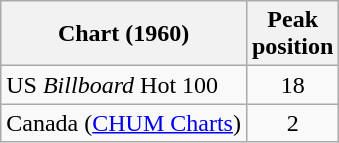<table class="wikitable sortable">
<tr>
<th align="left">Chart (1960)</th>
<th style="text-align:center;">Peak<br>position</th>
</tr>
<tr>
<td align="left">US <em>Billboard</em> Hot 100</td>
<td style="text-align:center;">18</td>
</tr>
<tr>
<td align="left">Canada (<a href='#'>CHUM Charts</a>)</td>
<td style="text-align:center;">2</td>
</tr>
</table>
